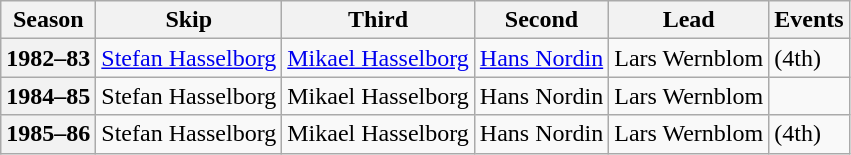<table class="wikitable">
<tr>
<th scope="col">Season</th>
<th scope="col">Skip</th>
<th scope="col">Third</th>
<th scope="col">Second</th>
<th scope="col">Lead</th>
<th scope="col">Events</th>
</tr>
<tr>
<th scope="row">1982–83</th>
<td><a href='#'>Stefan Hasselborg</a></td>
<td><a href='#'>Mikael Hasselborg</a></td>
<td><a href='#'>Hans Nordin</a></td>
<td>Lars Wernblom</td>
<td> (4th)</td>
</tr>
<tr>
<th scope="row">1984–85</th>
<td>Stefan Hasselborg</td>
<td>Mikael Hasselborg</td>
<td>Hans Nordin</td>
<td>Lars Wernblom</td>
<td> </td>
</tr>
<tr>
<th scope="row">1985–86</th>
<td>Stefan Hasselborg</td>
<td>Mikael Hasselborg</td>
<td>Hans Nordin</td>
<td>Lars Wernblom</td>
<td> (4th)</td>
</tr>
</table>
